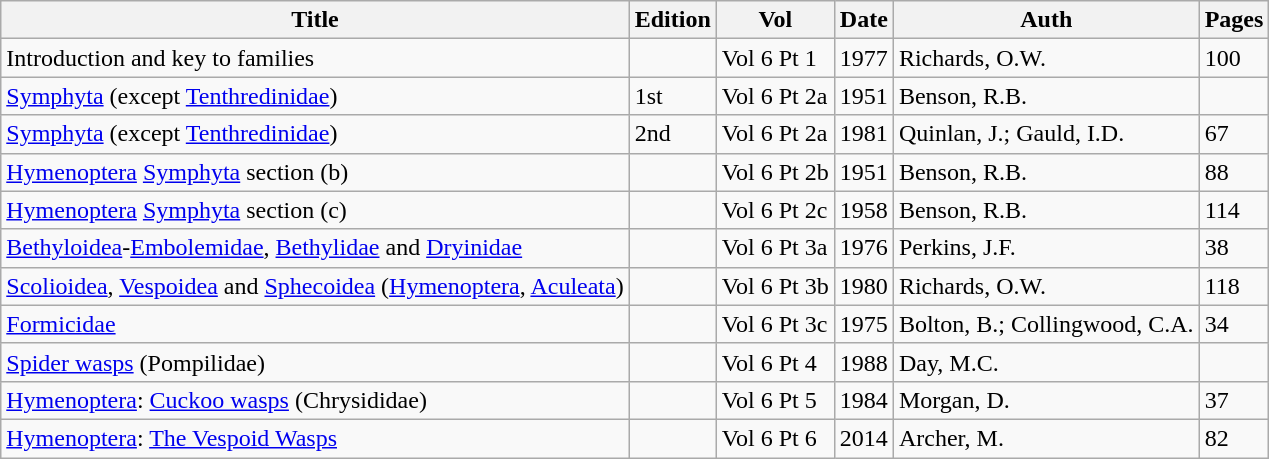<table class="wikitable" border="1">
<tr>
<th>Title</th>
<th>Edition</th>
<th>Vol</th>
<th>Date</th>
<th>Auth</th>
<th>Pages</th>
</tr>
<tr>
<td>Introduction and key to families</td>
<td></td>
<td>Vol 6 Pt 1</td>
<td>1977</td>
<td>Richards, O.W.</td>
<td>100</td>
</tr>
<tr>
<td><a href='#'>Symphyta</a> (except <a href='#'>Tenthredinidae</a>)</td>
<td>1st</td>
<td>Vol 6 Pt 2a</td>
<td>1951</td>
<td>Benson, R.B.</td>
<td></td>
</tr>
<tr>
<td><a href='#'>Symphyta</a> (except <a href='#'>Tenthredinidae</a>)</td>
<td>2nd</td>
<td>Vol 6 Pt 2a</td>
<td>1981</td>
<td>Quinlan, J.; Gauld, I.D.</td>
<td>67</td>
</tr>
<tr>
<td><a href='#'>Hymenoptera</a> <a href='#'>Symphyta</a> section (b)</td>
<td></td>
<td>Vol 6 Pt 2b</td>
<td>1951</td>
<td>Benson, R.B.</td>
<td>88</td>
</tr>
<tr>
<td><a href='#'>Hymenoptera</a> <a href='#'>Symphyta</a> section (c)</td>
<td></td>
<td>Vol 6 Pt 2c</td>
<td>1958</td>
<td>Benson, R.B.</td>
<td>114</td>
</tr>
<tr>
<td><a href='#'>Bethyloidea</a>-<a href='#'>Embolemidae</a>, <a href='#'>Bethylidae</a> and <a href='#'>Dryinidae</a></td>
<td></td>
<td>Vol 6 Pt 3a</td>
<td>1976</td>
<td>Perkins, J.F.</td>
<td>38</td>
</tr>
<tr>
<td><a href='#'>Scolioidea</a>, <a href='#'>Vespoidea</a> and <a href='#'>Sphecoidea</a> (<a href='#'>Hymenoptera</a>, <a href='#'>Aculeata</a>)</td>
<td></td>
<td>Vol 6 Pt 3b</td>
<td>1980</td>
<td>Richards, O.W.</td>
<td>118</td>
</tr>
<tr>
<td><a href='#'>Formicidae</a></td>
<td></td>
<td>Vol 6 Pt 3c</td>
<td>1975</td>
<td>Bolton, B.; Collingwood, C.A.</td>
<td>34</td>
</tr>
<tr>
<td><a href='#'>Spider wasps</a> (Pompilidae)</td>
<td></td>
<td>Vol 6 Pt 4</td>
<td>1988</td>
<td>Day, M.C.</td>
<td></td>
</tr>
<tr>
<td><a href='#'>Hymenoptera</a>: <a href='#'>Cuckoo wasps</a> (Chrysididae)</td>
<td></td>
<td>Vol 6 Pt 5</td>
<td>1984</td>
<td>Morgan, D.</td>
<td>37</td>
</tr>
<tr>
<td><a href='#'>Hymenoptera</a>: <a href='#'>The Vespoid Wasps</a></td>
<td></td>
<td>Vol 6 Pt 6</td>
<td>2014</td>
<td>Archer, M.</td>
<td>82</td>
</tr>
</table>
